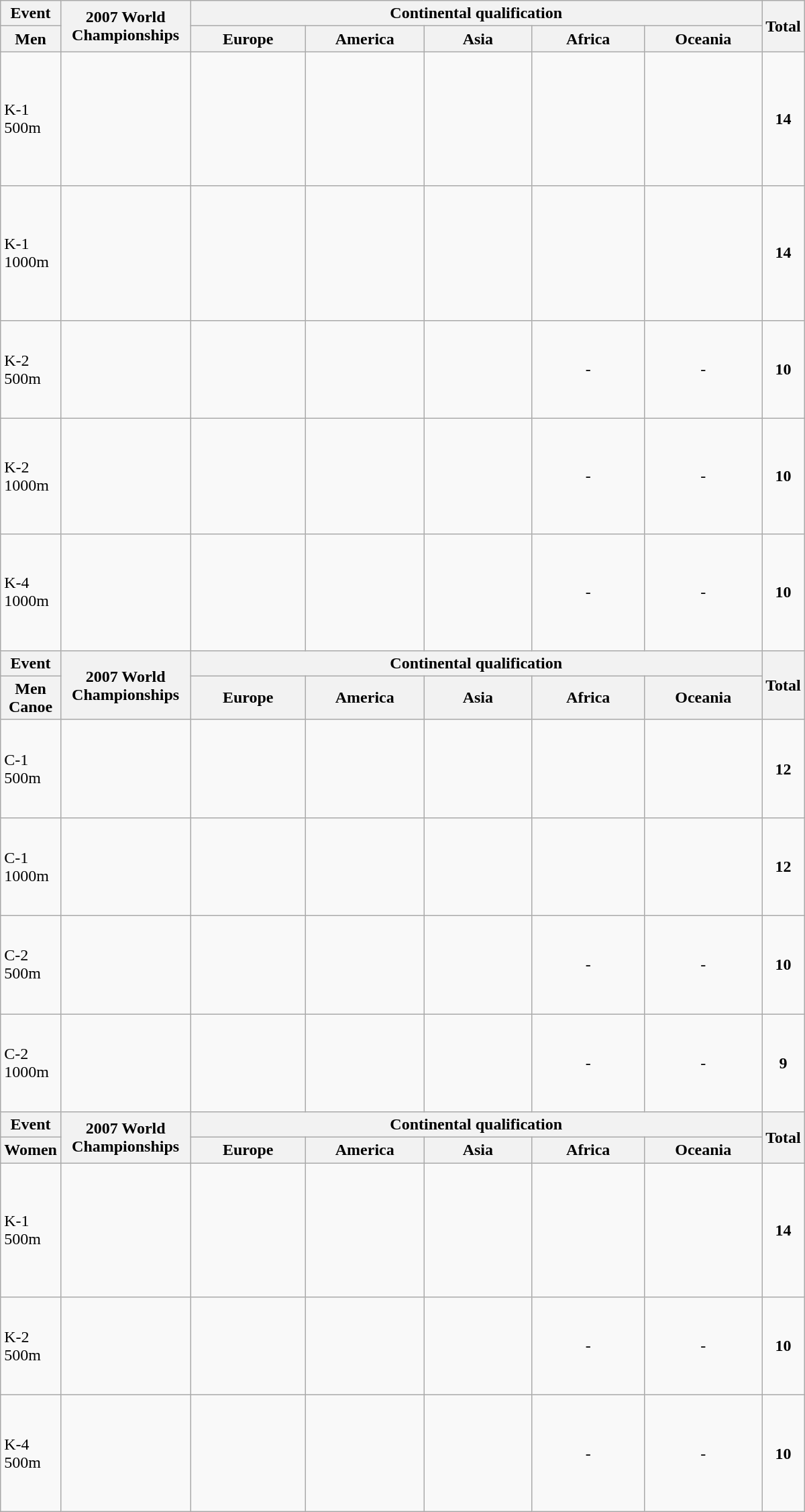<table class="wikitable" width="800" style="text-align:center">
<tr>
<th>Event</th>
<th width=130 rowspan="2">2007 World<br>Championships</th>
<th colspan="5">Continental qualification</th>
<th rowspan="2">Total</th>
</tr>
<tr>
<th>Men</th>
<th width=140>Europe</th>
<th width=140>America</th>
<th width=140>Asia</th>
<th width=140>Africa</th>
<th width=140>Oceania</th>
</tr>
<tr>
<td align="left">K-1 500m</td>
<td align="left"><br><br><br><br><br><br><br></td>
<td align="left"><br></td>
<td align="left"></td>
<td align="left"></td>
<td align="left"></td>
<td align="left"></td>
<td><strong>14</strong></td>
</tr>
<tr>
<td align="left">K-1 1000m</td>
<td align="left"><br><br><br><br><br><br><br></td>
<td align="left"><br></td>
<td align="left"></td>
<td align="left"></td>
<td align="left"></td>
<td align="left"></td>
<td><strong>14</strong></td>
</tr>
<tr>
<td align="left">K-2 500m</td>
<td align="left"><br><br><br><br><br></td>
<td align="left"><br></td>
<td align="left"></td>
<td align="left"></td>
<td>-</td>
<td>-</td>
<td><strong>10</strong></td>
</tr>
<tr>
<td align="left">K-2 1000m</td>
<td align="left"><br><br><br><br><br><br></td>
<td align="left"></td>
<td align="left"></td>
<td align="left"></td>
<td>-</td>
<td>-</td>
<td><strong>10</strong></td>
</tr>
<tr>
<td align="left">K-4 1000m</td>
<td align="left"><br><br><br><br><br><br></td>
<td align="left"></td>
<td align="left"></td>
<td align="left"></td>
<td>-</td>
<td>-</td>
<td><strong>10</strong></td>
</tr>
<tr>
<th>Event</th>
<th rowspan="2">2007 World<br>Championships</th>
<th colspan="5">Continental qualification</th>
<th rowspan="2">Total</th>
</tr>
<tr>
<th>Men Canoe</th>
<th>Europe</th>
<th>America</th>
<th>Asia</th>
<th>Africa</th>
<th>Oceania</th>
</tr>
<tr>
<td align="left">C-1 500m</td>
<td align="left"><br><br><br><br><br></td>
<td align="left"><br></td>
<td align="left"></td>
<td align="left"></td>
<td align="left"></td>
<td align="left"></td>
<td><strong>12</strong></td>
</tr>
<tr>
<td align="left">C-1 1000m</td>
<td align="left"><br><br><br><br><br></td>
<td align="left"><br></td>
<td align="left"></td>
<td align="left"></td>
<td align="left"></td>
<td align="left"></td>
<td><strong>12</strong></td>
</tr>
<tr>
<td align="left">C-2 500m</td>
<td align="left"><br><br><br><br><br></td>
<td align="left"><br></td>
<td align="left"></td>
<td align="left"></td>
<td>-</td>
<td>-</td>
<td><strong>10</strong></td>
</tr>
<tr>
<td align="left">C-2 1000m</td>
<td align="left"><br><br><br><br><br></td>
<td align="left"></td>
<td align="left"></td>
<td align="left"></td>
<td>-</td>
<td>-</td>
<td><strong>9</strong></td>
</tr>
<tr>
<th>Event</th>
<th rowspan="2">2007 World<br>Championships</th>
<th colspan="5">Continental qualification</th>
<th rowspan="2">Total</th>
</tr>
<tr>
<th>Women</th>
<th>Europe</th>
<th>America</th>
<th>Asia</th>
<th>Africa</th>
<th>Oceania</th>
</tr>
<tr>
<td align="left">K-1 500m</td>
<td align="left"><br><br><br><br><br><br><br></td>
<td align="left"><br></td>
<td align="left"></td>
<td align="left"></td>
<td align="left"></td>
<td align="left"></td>
<td><strong>14</strong></td>
</tr>
<tr>
<td align="left">K-2 500m</td>
<td align="left"><br><br><br><br><br></td>
<td align="left"><br></td>
<td align="left"></td>
<td align="left"></td>
<td>-</td>
<td>-</td>
<td><strong>10</strong></td>
</tr>
<tr>
<td align="left">K-4 500m</td>
<td align="left"><br><br><br><br><br><br></td>
<td align="left"></td>
<td align="left"></td>
<td align="left"></td>
<td>-</td>
<td>-</td>
<td><strong>10</strong></td>
</tr>
</table>
